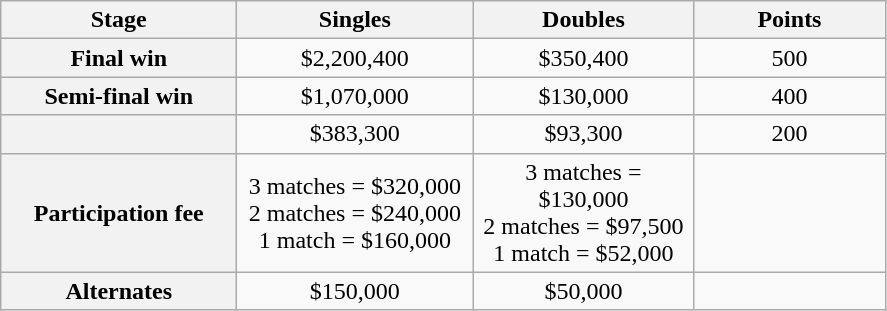<table class="wikitable" style="text-align:center">
<tr>
<th width=150>Stage</th>
<th width=150>Singles</th>
<th width=140>Doubles</th>
<th width=120>Points</th>
</tr>
<tr>
<th>Final win</th>
<td>$2,200,400</td>
<td>$350,400</td>
<td>500</td>
</tr>
<tr>
<th>Semi-final win</th>
<td>$1,070,000</td>
<td>$130,000</td>
<td>400</td>
</tr>
<tr>
<th></th>
<td>$383,300</td>
<td>$93,300</td>
<td>200</td>
</tr>
<tr>
<th>Participation fee</th>
<td>3 matches = $320,000 <br> 2 matches = $240,000 <br> 1 match = $160,000</td>
<td>3 matches = $130,000 <br> 2 matches = $97,500<br> 1 match = $52,000</td>
<td></td>
</tr>
<tr>
<th>Alternates</th>
<td>$150,000</td>
<td>$50,000</td>
<td></td>
</tr>
</table>
